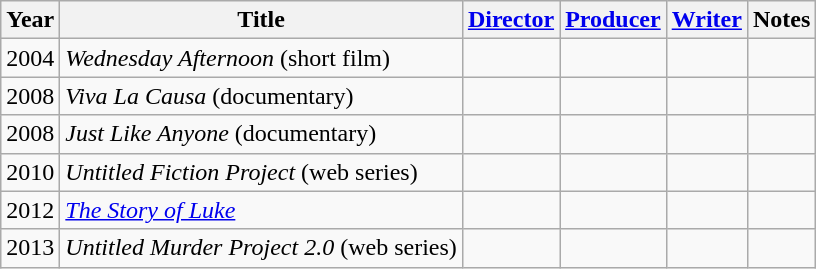<table class="wikitable">
<tr>
<th>Year</th>
<th>Title</th>
<th><a href='#'>Director</a></th>
<th><a href='#'>Producer</a></th>
<th><a href='#'>Writer</a></th>
<th>Notes</th>
</tr>
<tr>
<td>2004</td>
<td><em>Wednesday Afternoon</em> (short film)</td>
<td></td>
<td></td>
<td></td>
<td></td>
</tr>
<tr>
<td>2008</td>
<td><em>Viva La Causa</em> (documentary)</td>
<td></td>
<td></td>
<td></td>
<td></td>
</tr>
<tr>
<td>2008</td>
<td><em>Just Like Anyone</em> (documentary)</td>
<td></td>
<td></td>
<td></td>
<td></td>
</tr>
<tr>
<td>2010</td>
<td><em>Untitled Fiction Project</em> (web series)</td>
<td></td>
<td></td>
<td></td>
<td></td>
</tr>
<tr>
<td>2012</td>
<td><em><a href='#'>The Story of Luke</a></em></td>
<td></td>
<td></td>
<td></td>
<td></td>
</tr>
<tr>
<td>2013</td>
<td><em>Untitled Murder Project 2.0</em> (web series)</td>
<td></td>
<td></td>
<td></td>
<td></td>
</tr>
</table>
